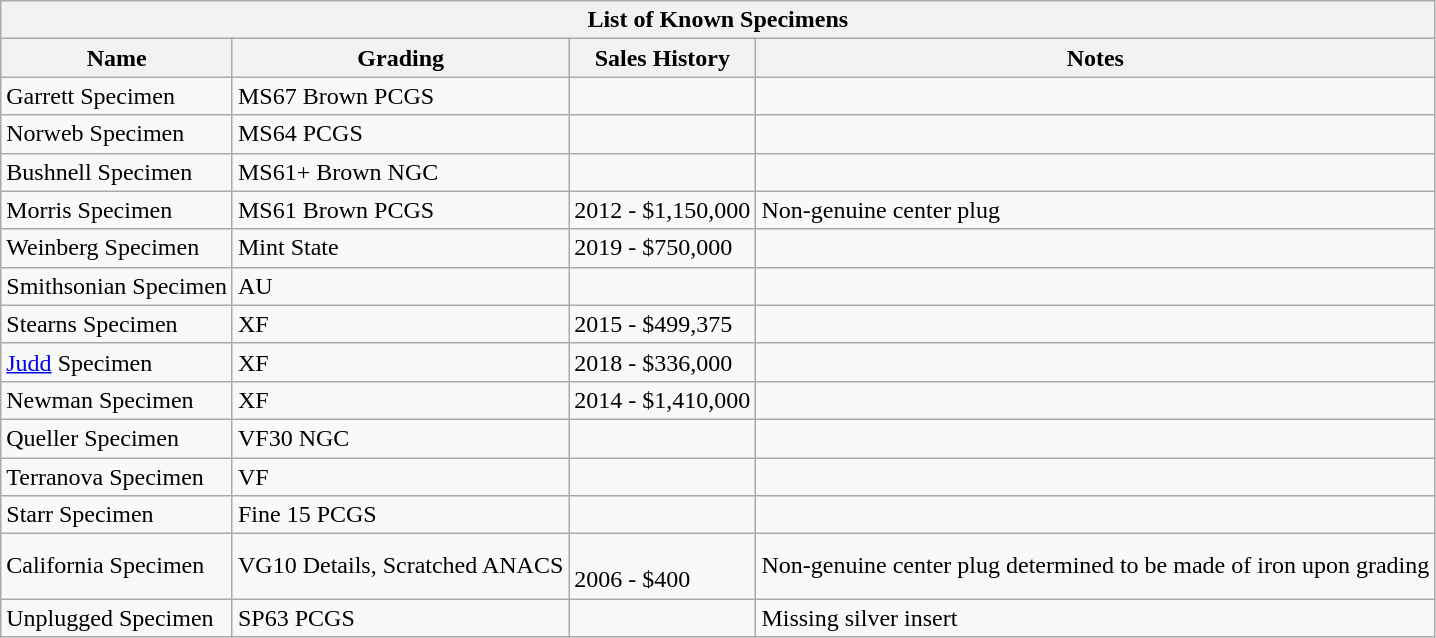<table class="wikitable">
<tr>
<th colspan="4"><strong>List of Known Specimens</strong></th>
</tr>
<tr>
<th>Name</th>
<th>Grading</th>
<th>Sales History</th>
<th>Notes</th>
</tr>
<tr>
<td>Garrett Specimen</td>
<td>MS67 Brown PCGS</td>
<td></td>
<td></td>
</tr>
<tr>
<td>Norweb Specimen</td>
<td>MS64 PCGS</td>
<td></td>
<td></td>
</tr>
<tr>
<td>Bushnell Specimen</td>
<td>MS61+ Brown NGC</td>
<td></td>
<td></td>
</tr>
<tr>
<td>Morris Specimen</td>
<td>MS61 Brown PCGS</td>
<td>2012 - $1,150,000</td>
<td>Non-genuine center plug</td>
</tr>
<tr>
<td>Weinberg Specimen</td>
<td>Mint State</td>
<td>2019 - $750,000</td>
<td></td>
</tr>
<tr>
<td>Smithsonian Specimen</td>
<td>AU</td>
<td></td>
<td></td>
</tr>
<tr>
<td>Stearns Specimen</td>
<td>XF</td>
<td>2015 - $499,375</td>
<td></td>
</tr>
<tr>
<td><a href='#'>Judd</a> Specimen</td>
<td>XF</td>
<td>2018 - $336,000</td>
<td></td>
</tr>
<tr>
<td>Newman Specimen</td>
<td>XF</td>
<td>2014 - $1,410,000</td>
<td></td>
</tr>
<tr>
<td>Queller Specimen</td>
<td>VF30 NGC</td>
<td></td>
<td></td>
</tr>
<tr>
<td>Terranova Specimen</td>
<td>VF</td>
<td></td>
<td></td>
</tr>
<tr>
<td>Starr Specimen</td>
<td>Fine 15 PCGS</td>
<td></td>
<td></td>
</tr>
<tr>
<td>California Specimen</td>
<td>VG10 Details, Scratched ANACS</td>
<td><br>2006 - $400</td>
<td>Non-genuine center plug determined to be made of iron upon grading</td>
</tr>
<tr>
<td>Unplugged Specimen</td>
<td>SP63 PCGS</td>
<td></td>
<td>Missing silver insert</td>
</tr>
</table>
